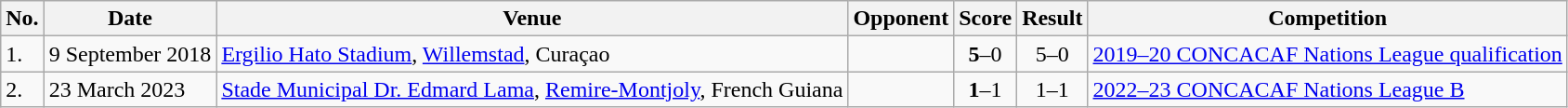<table class="wikitable" style="font-size:100%;">
<tr>
<th>No.</th>
<th>Date</th>
<th>Venue</th>
<th>Opponent</th>
<th>Score</th>
<th>Result</th>
<th>Competition</th>
</tr>
<tr>
<td>1.</td>
<td>9 September 2018</td>
<td><a href='#'>Ergilio Hato Stadium</a>, <a href='#'>Willemstad</a>, Curaçao</td>
<td></td>
<td align=center><strong>5</strong>–0</td>
<td align=center>5–0</td>
<td><a href='#'>2019–20 CONCACAF Nations League qualification</a></td>
</tr>
<tr>
<td>2.</td>
<td>23 March 2023</td>
<td><a href='#'>Stade Municipal Dr. Edmard Lama</a>, <a href='#'>Remire-Montjoly</a>, French Guiana</td>
<td></td>
<td align=center><strong>1</strong>–1</td>
<td align=center>1–1</td>
<td><a href='#'>2022–23 CONCACAF Nations League B</a></td>
</tr>
</table>
